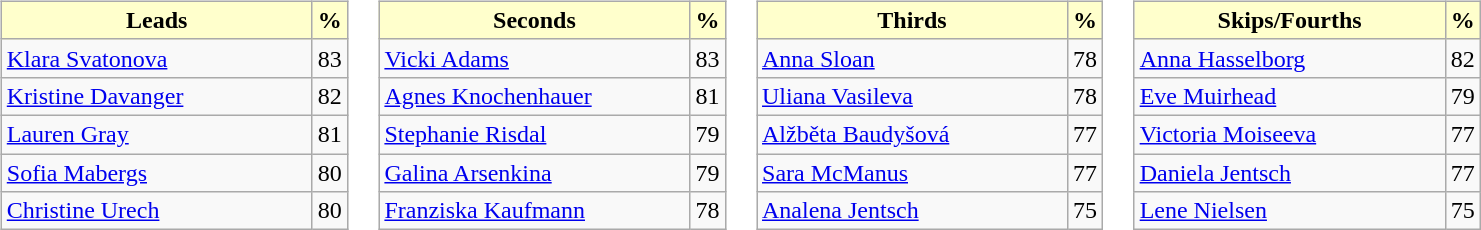<table>
<tr>
<td valign=top><br><table class="wikitable">
<tr>
<th style="background:#ffc; width:200px;">Leads</th>
<th style="background:#ffc;">%</th>
</tr>
<tr>
<td> <a href='#'>Klara Svatonova</a></td>
<td>83</td>
</tr>
<tr>
<td> <a href='#'>Kristine Davanger</a></td>
<td>82</td>
</tr>
<tr>
<td> <a href='#'>Lauren Gray</a></td>
<td>81</td>
</tr>
<tr>
<td> <a href='#'>Sofia Mabergs</a></td>
<td>80</td>
</tr>
<tr>
<td> <a href='#'>Christine Urech</a></td>
<td>80</td>
</tr>
</table>
</td>
<td valign=top><br><table class="wikitable">
<tr>
<th style="background:#ffc; width:200px;">Seconds</th>
<th style="background:#ffc;">%</th>
</tr>
<tr>
<td> <a href='#'>Vicki Adams</a></td>
<td>83</td>
</tr>
<tr>
<td> <a href='#'>Agnes Knochenhauer</a></td>
<td>81</td>
</tr>
<tr>
<td> <a href='#'>Stephanie Risdal</a></td>
<td>79</td>
</tr>
<tr>
<td> <a href='#'>Galina Arsenkina</a></td>
<td>79</td>
</tr>
<tr>
<td> <a href='#'>Franziska Kaufmann</a></td>
<td>78</td>
</tr>
</table>
</td>
<td valign=top><br><table class="wikitable">
<tr>
<th style="background:#ffc; width:200px;">Thirds</th>
<th style="background:#ffc;">%</th>
</tr>
<tr>
<td> <a href='#'>Anna Sloan</a></td>
<td>78</td>
</tr>
<tr>
<td> <a href='#'>Uliana Vasileva</a></td>
<td>78</td>
</tr>
<tr>
<td> <a href='#'>Alžběta Baudyšová</a></td>
<td>77</td>
</tr>
<tr>
<td> <a href='#'>Sara McManus</a></td>
<td>77</td>
</tr>
<tr>
<td> <a href='#'>Analena Jentsch</a></td>
<td>75</td>
</tr>
</table>
</td>
<td valign=top><br><table class="wikitable">
<tr>
<th style="background:#ffc; width:200px;">Skips/Fourths</th>
<th style="background:#ffc;">%</th>
</tr>
<tr>
<td> <a href='#'>Anna Hasselborg</a></td>
<td>82</td>
</tr>
<tr>
<td> <a href='#'>Eve Muirhead</a></td>
<td>79</td>
</tr>
<tr>
<td> <a href='#'>Victoria Moiseeva</a></td>
<td>77</td>
</tr>
<tr>
<td> <a href='#'>Daniela Jentsch</a></td>
<td>77</td>
</tr>
<tr>
<td> <a href='#'>Lene Nielsen</a></td>
<td>75</td>
</tr>
</table>
</td>
</tr>
</table>
